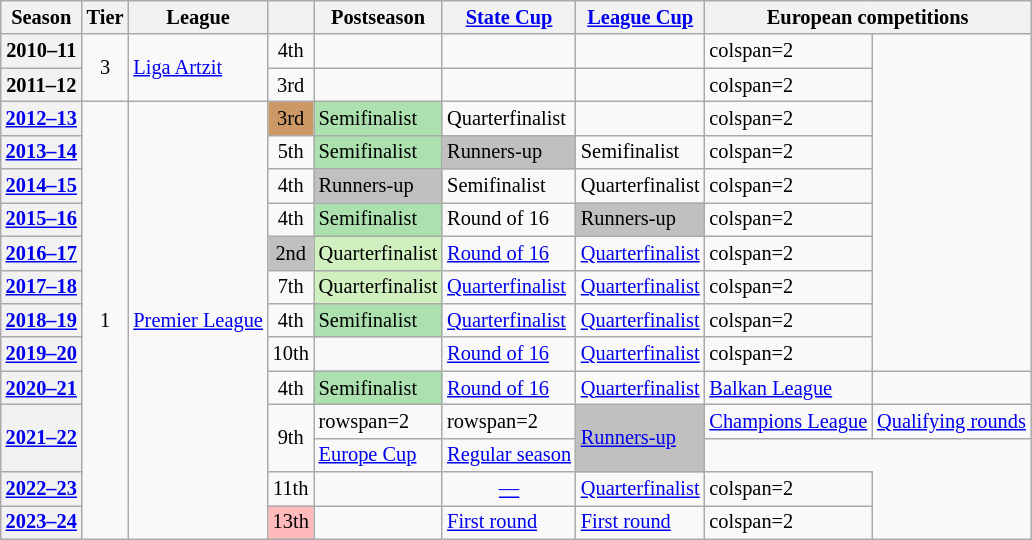<table class="wikitable" style="font-size:85%">
<tr>
<th>Season</th>
<th>Tier</th>
<th>League</th>
<th></th>
<th>Postseason</th>
<th><a href='#'>State Cup</a></th>
<th><a href='#'>League Cup</a></th>
<th colspan=2>European competitions</th>
</tr>
<tr>
<th>2010–11</th>
<td rowspan=2 align=center>3</td>
<td rowspan=2><a href='#'>Liga Artzit</a></td>
<td align=center>4th</td>
<td></td>
<td></td>
<td></td>
<td>colspan=2 </td>
</tr>
<tr>
<th>2011–12</th>
<td align=center>3rd</td>
<td></td>
<td></td>
<td></td>
<td>colspan=2 </td>
</tr>
<tr>
<th><a href='#'>2012–13</a></th>
<td rowspan=13 align=center>1</td>
<td rowspan=13><a href='#'>Premier League</a></td>
<td align=center bgcolor=cc9966>3rd</td>
<td bgcolor=ACE1AF>Semifinalist</td>
<td>Quarterfinalist</td>
<td></td>
<td>colspan=2 </td>
</tr>
<tr>
<th><a href='#'>2013–14</a></th>
<td align=center>5th</td>
<td bgcolor=ACE1AF>Semifinalist</td>
<td bgcolor=silver>Runners-up</td>
<td>Semifinalist</td>
<td>colspan=2 </td>
</tr>
<tr>
<th><a href='#'>2014–15</a></th>
<td align=center>4th</td>
<td bgcolor=silver>Runners-up</td>
<td>Semifinalist</td>
<td>Quarterfinalist</td>
<td>colspan=2 </td>
</tr>
<tr>
<th><a href='#'>2015–16</a></th>
<td align=center>4th</td>
<td bgcolor=ACE1AF>Semifinalist</td>
<td>Round of 16</td>
<td bgcolor=silver>Runners-up</td>
<td>colspan=2 </td>
</tr>
<tr>
<th><a href='#'>2016–17</a></th>
<td align=center bgcolor=silver>2nd</td>
<td bgcolor=#D0F0C0>Quarterfinalist</td>
<td><a href='#'>Round of 16</a></td>
<td><a href='#'>Quarterfinalist</a></td>
<td>colspan=2 </td>
</tr>
<tr>
<th><a href='#'>2017–18</a></th>
<td align=center>7th</td>
<td bgcolor=#D0F0C0>Quarterfinalist</td>
<td><a href='#'>Quarterfinalist</a></td>
<td><a href='#'>Quarterfinalist</a></td>
<td>colspan=2 </td>
</tr>
<tr>
<th><a href='#'>2018–19</a></th>
<td align=center>4th</td>
<td bgcolor=ACE1AF>Semifinalist</td>
<td><a href='#'>Quarterfinalist</a></td>
<td><a href='#'>Quarterfinalist</a></td>
<td>colspan=2 </td>
</tr>
<tr>
<th><a href='#'>2019–20</a></th>
<td align=center>10th</td>
<td></td>
<td><a href='#'>Round of 16</a></td>
<td><a href='#'>Quarterfinalist</a></td>
<td>colspan=2 </td>
</tr>
<tr>
<th><a href='#'>2020–21</a></th>
<td align=center>4th</td>
<td bgcolor=ACE1AF>Semifinalist</td>
<td><a href='#'>Round of 16</a></td>
<td><a href='#'>Quarterfinalist</a></td>
<td><a href='#'>Balkan League</a></td>
<td></td>
</tr>
<tr>
<th rowspan=2><a href='#'>2021–22</a></th>
<td align=center rowspan=2>9th</td>
<td>rowspan=2 </td>
<td>rowspan=2 </td>
<td rowspan=2 bgcolor=silver><a href='#'>Runners-up</a></td>
<td> <a href='#'>Champions League</a></td>
<td><a href='#'>Qualifying rounds</a></td>
</tr>
<tr>
<td> <a href='#'>Europe Cup</a></td>
<td><a href='#'>Regular season</a></td>
</tr>
<tr>
<th><a href='#'>2022–23</a></th>
<td align=center>11th</td>
<td></td>
<td align=center><a href='#'>—</a></td>
<td><a href='#'>Quarterfinalist</a></td>
<td>colspan=2 </td>
</tr>
<tr>
<th><a href='#'>2023–24</a></th>
<td bgcolor=#FFBBBB align=center>13th</td>
<td></td>
<td><a href='#'>First round</a></td>
<td><a href='#'>First round</a></td>
<td>colspan=2 </td>
</tr>
</table>
